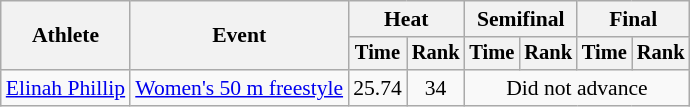<table class=wikitable style="font-size:90%">
<tr>
<th rowspan="2">Athlete</th>
<th rowspan="2">Event</th>
<th colspan="2">Heat</th>
<th colspan="2">Semifinal</th>
<th colspan="2">Final</th>
</tr>
<tr style="font-size:95%">
<th>Time</th>
<th>Rank</th>
<th>Time</th>
<th>Rank</th>
<th>Time</th>
<th>Rank</th>
</tr>
<tr align=center>
<td align=left><a href='#'>Elinah Phillip</a></td>
<td align=left><a href='#'>Women's 50 m freestyle</a></td>
<td>25.74</td>
<td>34</td>
<td colspan="4">Did not advance</td>
</tr>
</table>
